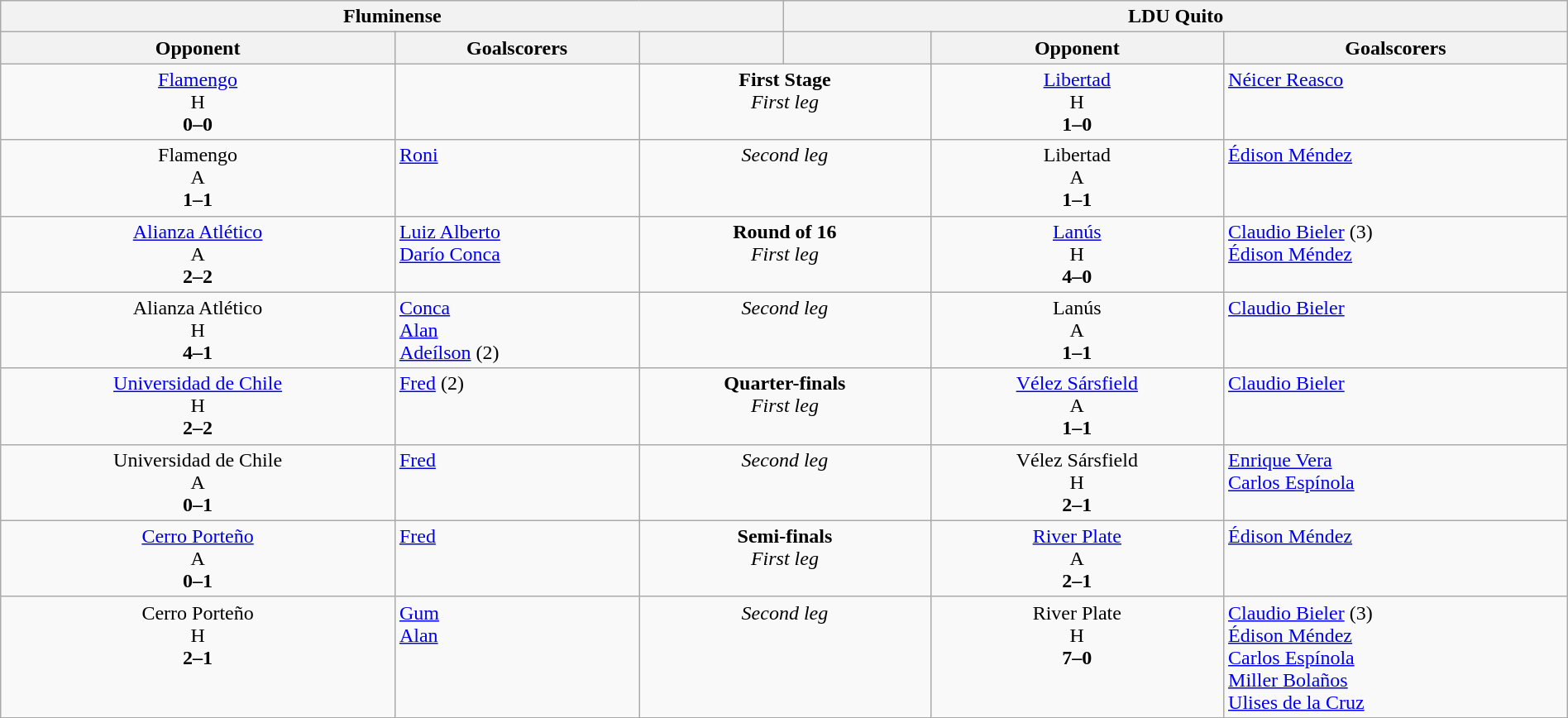<table width=100% border=0 class=wikitable>
<tr valign=top>
<th colspan=3 width=50%>Fluminense</th>
<th colspan=3 width=50%>LDU Quito</th>
</tr>
<tr>
<th>Opponent</th>
<th>Goalscorers</th>
<th></th>
<th></th>
<th>Opponent</th>
<th>Goalscorers</th>
</tr>
<tr valign=top align=center>
<td> <a href='#'>Flamengo</a> <br>H<br> <strong>0–0</strong></td>
<td align=left></td>
<td colspan=2><strong>First Stage</strong> <br> <em>First leg</em></td>
<td> <a href='#'>Libertad</a> <br>H<br> <strong>1–0</strong></td>
<td align=left><a href='#'>Néicer Reasco</a></td>
</tr>
<tr valign=top align=center>
<td> Flamengo<br>A<br><strong>1–1</strong></td>
<td align=left><a href='#'>Roni</a></td>
<td colspan=2><em>Second leg</em></td>
<td> Libertad<br>A<br><strong>1–1</strong></td>
<td align=left><a href='#'>Édison Méndez</a></td>
</tr>
<tr valign=top align=center>
<td> <a href='#'>Alianza Atlético</a> <br>A<br> <strong>2–2</strong></td>
<td align=left><a href='#'>Luiz Alberto</a><br><a href='#'>Darío Conca</a></td>
<td colspan=2><strong>Round of 16</strong> <br> <em>First leg</em></td>
<td> <a href='#'>Lanús</a> <br>H<br> <strong>4–0</strong></td>
<td align=left><a href='#'>Claudio Bieler</a> (3)<br><a href='#'>Édison Méndez</a></td>
</tr>
<tr valign=top align=center>
<td> Alianza Atlético<br>H<br><strong>4–1</strong></td>
<td align=left><a href='#'>Conca</a><br><a href='#'>Alan</a><br><a href='#'>Adeílson</a> (2)</td>
<td colspan=2><em>Second leg</em></td>
<td> Lanús<br>A<br><strong>1–1</strong></td>
<td align=left><a href='#'>Claudio Bieler</a></td>
</tr>
<tr valign=top align=center>
<td> <a href='#'>Universidad de Chile</a><br>H<br><strong>2–2</strong></td>
<td align=left><a href='#'>Fred</a> (2)</td>
<td colspan=2><strong>Quarter-finals</strong> <br> <em>First leg</em></td>
<td> <a href='#'>Vélez Sársfield</a><br>A<br><strong>1–1</strong></td>
<td align=left><a href='#'>Claudio Bieler</a></td>
</tr>
<tr valign=top align=center>
<td> Universidad de Chile<br>A<br><strong>0–1</strong></td>
<td align=left><a href='#'>Fred</a></td>
<td colspan=2><em>Second leg</em></td>
<td> Vélez Sársfield<br>H<br><strong>2–1</strong></td>
<td align=left><a href='#'>Enrique Vera</a><br><a href='#'>Carlos Espínola</a></td>
</tr>
<tr valign=top align=center>
<td> <a href='#'>Cerro Porteño</a> <br>A<br><strong>0–1</strong></td>
<td align=left><a href='#'>Fred</a></td>
<td colspan=2><strong>Semi-finals</strong> <br> <em>First leg</em></td>
<td> <a href='#'>River Plate</a><br>A<br><strong>2–1</strong></td>
<td align=left><a href='#'>Édison Méndez</a></td>
</tr>
<tr valign=top align=center>
<td> Cerro Porteño<br>H<br><strong>2–1</strong></td>
<td align=left><a href='#'>Gum</a><br><a href='#'>Alan</a></td>
<td colspan=2><em>Second leg</em></td>
<td> River Plate<br>H<br><strong>7–0</strong></td>
<td align=left><a href='#'>Claudio Bieler</a> (3)<br><a href='#'>Édison Méndez</a><br><a href='#'>Carlos Espínola</a><br><a href='#'>Miller Bolaños</a><br><a href='#'>Ulises de la Cruz</a></td>
</tr>
</table>
